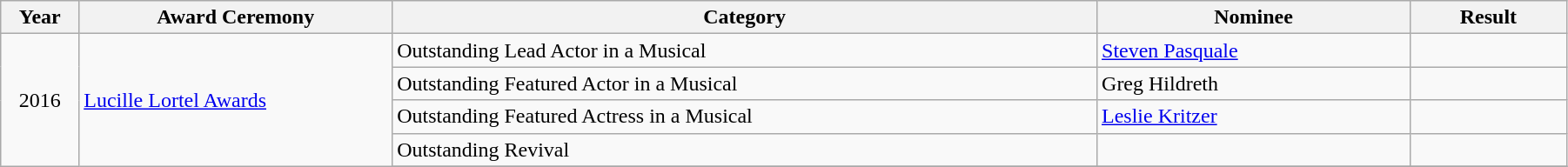<table class="wikitable" width="95%">
<tr>
<th width="5%">Year</th>
<th width="20%">Award Ceremony</th>
<th width="45%">Category</th>
<th width="20%">Nominee</th>
<th width="10%">Result</th>
</tr>
<tr>
<td rowspan="7" align="center">2016</td>
<td rowspan="7"><a href='#'>Lucille Lortel Awards</a></td>
<td>Outstanding Lead Actor in a Musical</td>
<td><a href='#'>Steven Pasquale</a></td>
<td></td>
</tr>
<tr>
<td>Outstanding Featured Actor in a Musical</td>
<td>Greg Hildreth</td>
<td></td>
</tr>
<tr>
<td>Outstanding Featured Actress in a Musical</td>
<td><a href='#'>Leslie Kritzer</a></td>
<td></td>
</tr>
<tr>
<td>Outstanding Revival</td>
<td></td>
<td></td>
</tr>
<tr>
</tr>
</table>
